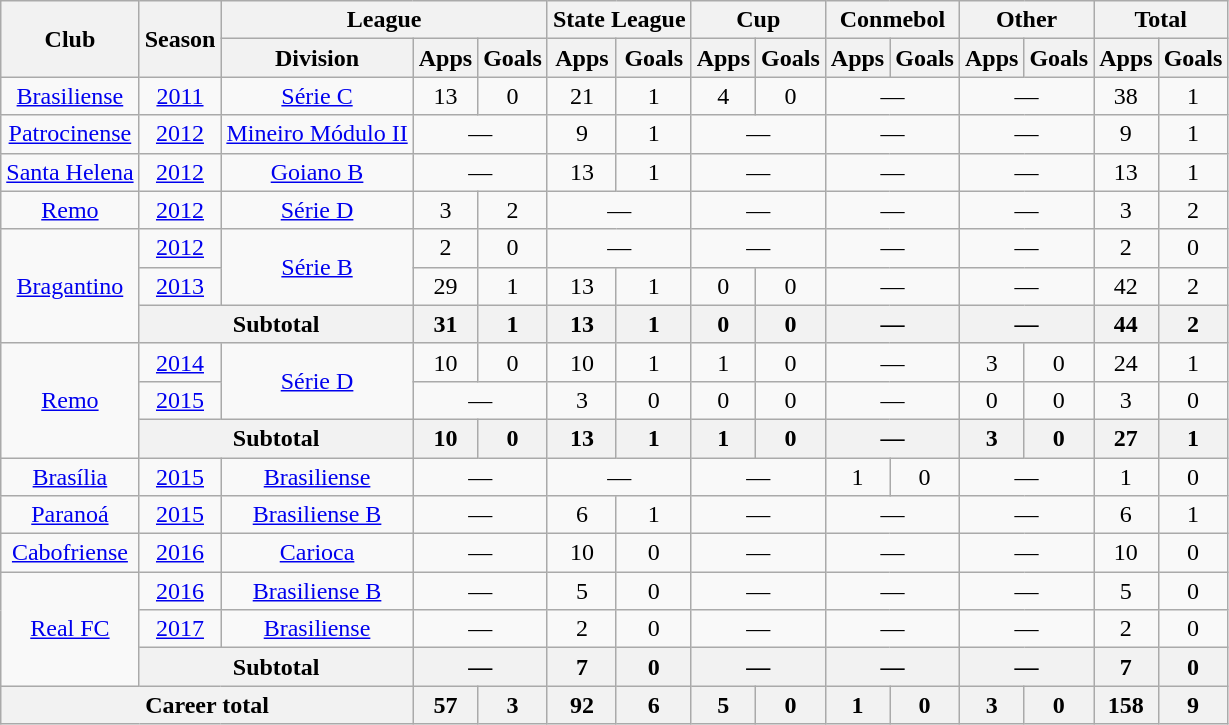<table class="wikitable" style="text-align: center;">
<tr>
<th rowspan="2">Club</th>
<th rowspan="2">Season</th>
<th colspan="3">League</th>
<th colspan="2">State League</th>
<th colspan="2">Cup</th>
<th colspan="2">Conmebol</th>
<th colspan="2">Other</th>
<th colspan="2">Total</th>
</tr>
<tr>
<th>Division</th>
<th>Apps</th>
<th>Goals</th>
<th>Apps</th>
<th>Goals</th>
<th>Apps</th>
<th>Goals</th>
<th>Apps</th>
<th>Goals</th>
<th>Apps</th>
<th>Goals</th>
<th>Apps</th>
<th>Goals</th>
</tr>
<tr>
<td valign="center"><a href='#'>Brasiliense</a></td>
<td><a href='#'>2011</a></td>
<td><a href='#'>Série C</a></td>
<td>13</td>
<td>0</td>
<td>21</td>
<td>1</td>
<td>4</td>
<td>0</td>
<td colspan="2">—</td>
<td colspan="2">—</td>
<td>38</td>
<td>1</td>
</tr>
<tr>
<td valign="center"><a href='#'>Patrocinense</a></td>
<td><a href='#'>2012</a></td>
<td><a href='#'>Mineiro Módulo II</a></td>
<td colspan="2">—</td>
<td>9</td>
<td>1</td>
<td colspan="2">—</td>
<td colspan="2">—</td>
<td colspan="2">—</td>
<td>9</td>
<td>1</td>
</tr>
<tr>
<td valign="center"><a href='#'>Santa Helena</a></td>
<td><a href='#'>2012</a></td>
<td><a href='#'>Goiano B</a></td>
<td colspan="2">—</td>
<td>13</td>
<td>1</td>
<td colspan="2">—</td>
<td colspan="2">—</td>
<td colspan="2">—</td>
<td>13</td>
<td>1</td>
</tr>
<tr>
<td valign="center"><a href='#'>Remo</a></td>
<td><a href='#'>2012</a></td>
<td><a href='#'>Série D</a></td>
<td>3</td>
<td>2</td>
<td colspan="2">—</td>
<td colspan="2">—</td>
<td colspan="2">—</td>
<td colspan="2">—</td>
<td>3</td>
<td>2</td>
</tr>
<tr>
<td rowspan=3 valign="center"><a href='#'>Bragantino</a></td>
<td><a href='#'>2012</a></td>
<td rowspan=2><a href='#'>Série B</a></td>
<td>2</td>
<td>0</td>
<td colspan="2">—</td>
<td colspan="2">—</td>
<td colspan="2">—</td>
<td colspan="2">—</td>
<td>2</td>
<td>0</td>
</tr>
<tr>
<td><a href='#'>2013</a></td>
<td>29</td>
<td>1</td>
<td>13</td>
<td>1</td>
<td>0</td>
<td>0</td>
<td colspan="2">—</td>
<td colspan="2">—</td>
<td>42</td>
<td>2</td>
</tr>
<tr>
<th colspan="2"><strong>Subtotal</strong></th>
<th>31</th>
<th>1</th>
<th>13</th>
<th>1</th>
<th>0</th>
<th>0</th>
<th colspan="2">—</th>
<th colspan="2">—</th>
<th>44</th>
<th>2</th>
</tr>
<tr>
<td rowspan=3 valign="center"><a href='#'>Remo</a></td>
<td><a href='#'>2014</a></td>
<td rowspan=2><a href='#'>Série D</a></td>
<td>10</td>
<td>0</td>
<td>10</td>
<td>1</td>
<td>1</td>
<td>0</td>
<td colspan="2">—</td>
<td>3</td>
<td>0</td>
<td>24</td>
<td>1</td>
</tr>
<tr>
<td><a href='#'>2015</a></td>
<td colspan="2">—</td>
<td>3</td>
<td>0</td>
<td>0</td>
<td>0</td>
<td colspan="2">—</td>
<td>0</td>
<td>0</td>
<td>3</td>
<td>0</td>
</tr>
<tr>
<th colspan="2"><strong>Subtotal</strong></th>
<th>10</th>
<th>0</th>
<th>13</th>
<th>1</th>
<th>1</th>
<th>0</th>
<th colspan="2">—</th>
<th>3</th>
<th>0</th>
<th>27</th>
<th>1</th>
</tr>
<tr>
<td valign="center"><a href='#'>Brasília</a></td>
<td><a href='#'>2015</a></td>
<td><a href='#'>Brasiliense</a></td>
<td colspan="2">—</td>
<td colspan="2">—</td>
<td colspan="2">—</td>
<td>1</td>
<td>0</td>
<td colspan="2">—</td>
<td>1</td>
<td>0</td>
</tr>
<tr>
<td valign="center"><a href='#'>Paranoá</a></td>
<td><a href='#'>2015</a></td>
<td><a href='#'>Brasiliense B</a></td>
<td colspan="2">—</td>
<td>6</td>
<td>1</td>
<td colspan="2">—</td>
<td colspan="2">—</td>
<td colspan="2">—</td>
<td>6</td>
<td>1</td>
</tr>
<tr>
<td valign="center"><a href='#'>Cabofriense</a></td>
<td><a href='#'>2016</a></td>
<td><a href='#'>Carioca</a></td>
<td colspan="2">—</td>
<td>10</td>
<td>0</td>
<td colspan="2">—</td>
<td colspan="2">—</td>
<td colspan="2">—</td>
<td>10</td>
<td>0</td>
</tr>
<tr>
<td rowspan=3 valign="center"><a href='#'>Real FC</a></td>
<td><a href='#'>2016</a></td>
<td><a href='#'>Brasiliense B</a></td>
<td colspan="2">—</td>
<td>5</td>
<td>0</td>
<td colspan="2">—</td>
<td colspan="2">—</td>
<td colspan="2">—</td>
<td>5</td>
<td>0</td>
</tr>
<tr>
<td><a href='#'>2017</a></td>
<td><a href='#'>Brasiliense</a></td>
<td colspan="2">—</td>
<td>2</td>
<td>0</td>
<td colspan="2">—</td>
<td colspan="2">—</td>
<td colspan="2">—</td>
<td>2</td>
<td>0</td>
</tr>
<tr>
<th colspan="2"><strong>Subtotal</strong></th>
<th colspan="2">—</th>
<th>7</th>
<th>0</th>
<th colspan="2">—</th>
<th colspan="2">—</th>
<th colspan="2">—</th>
<th>7</th>
<th>0</th>
</tr>
<tr>
<th colspan="3"><strong>Career total</strong></th>
<th>57</th>
<th>3</th>
<th>92</th>
<th>6</th>
<th>5</th>
<th>0</th>
<th>1</th>
<th>0</th>
<th>3</th>
<th>0</th>
<th>158</th>
<th>9</th>
</tr>
</table>
